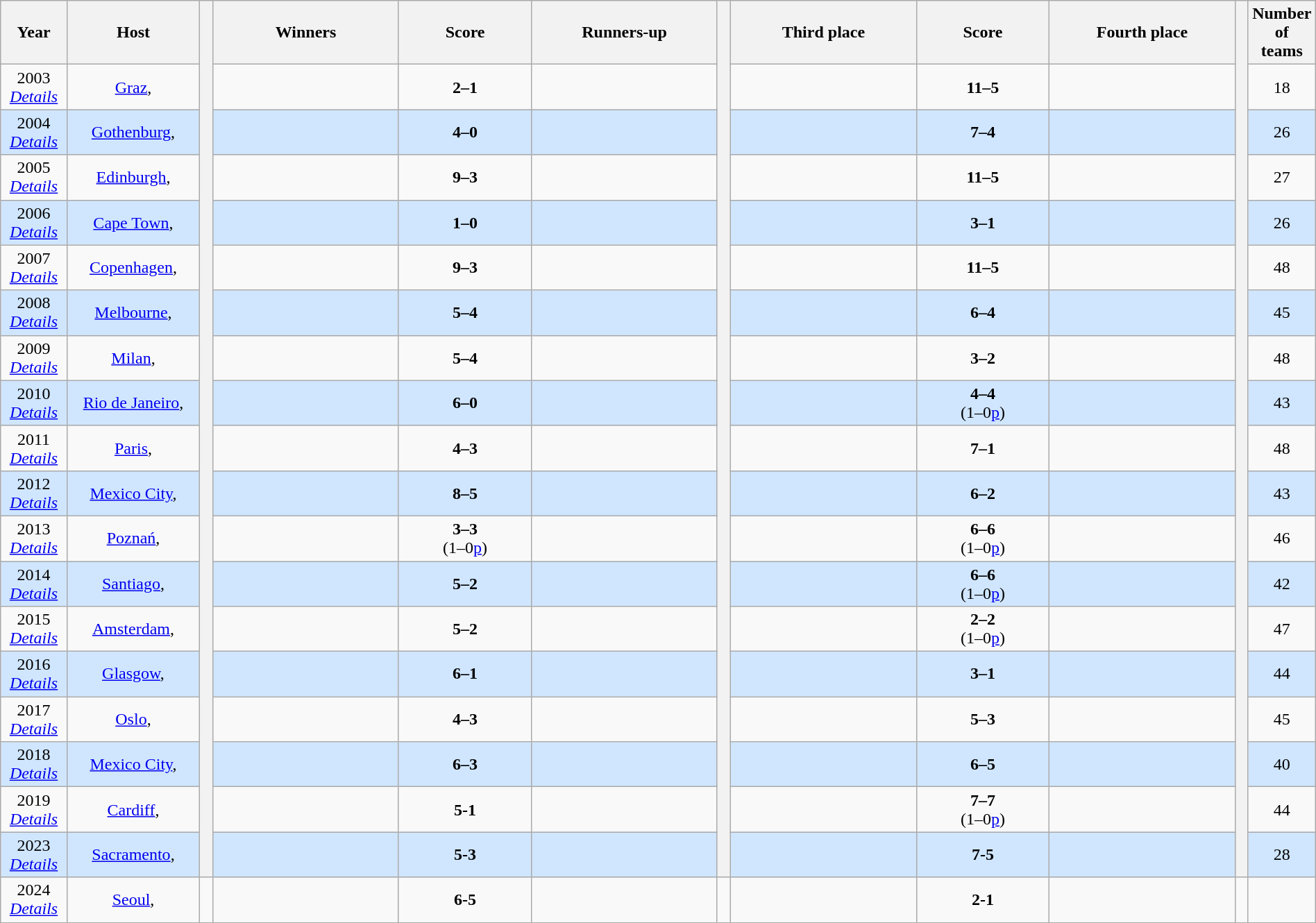<table class="wikitable" style="text-align:center; width:100%">
<tr>
<th width=5%>Year</th>
<th width=10%>Host</th>
<th width=1% rowspan=19 bgcolor=ffffff></th>
<th width=14%>Winners</th>
<th width=10%>Score</th>
<th width=14%>Runners-up</th>
<th width=1% rowspan=19 bgcolor=ffffff></th>
<th width=14%>Third place</th>
<th width=10%>Score</th>
<th width=14%>Fourth place</th>
<th width=1% rowspan=19 bgcolor=ffffff></th>
<th width=4%>Number of teams</th>
</tr>
<tr>
<td>2003 <br> <em><a href='#'>Details</a></em></td>
<td><a href='#'>Graz</a>, <br></td>
<td><strong></strong></td>
<td><strong>2–1</strong></td>
<td></td>
<td></td>
<td><strong>11–5</strong></td>
<td></td>
<td>18</td>
</tr>
<tr style="background: #D0E6FF;">
<td>2004 <br> <em><a href='#'>Details</a></em></td>
<td><a href='#'>Gothenburg</a>, <br></td>
<td><strong></strong></td>
<td><strong>4–0</strong></td>
<td></td>
<td></td>
<td><strong>7–4</strong></td>
<td></td>
<td>26</td>
</tr>
<tr>
<td>2005 <br> <em><a href='#'>Details</a></em></td>
<td><a href='#'>Edinburgh</a>, <br></td>
<td><strong></strong></td>
<td><strong>9–3</strong></td>
<td></td>
<td></td>
<td><strong>11–5</strong></td>
<td></td>
<td>27</td>
</tr>
<tr style="background: #D0E6FF;">
<td>2006 <br> <em><a href='#'>Details</a></em></td>
<td><a href='#'>Cape Town</a>, <br></td>
<td><strong></strong></td>
<td><strong>1–0</strong></td>
<td></td>
<td></td>
<td><strong>3–1</strong></td>
<td></td>
<td>26</td>
</tr>
<tr>
<td>2007 <br> <em><a href='#'>Details</a></em></td>
<td><a href='#'>Copenhagen</a>, <br></td>
<td><strong></strong></td>
<td><strong>9–3</strong></td>
<td></td>
<td></td>
<td><strong>11–5</strong></td>
<td></td>
<td>48</td>
</tr>
<tr style="background: #D0E6FF;">
<td>2008 <br> <em><a href='#'>Details</a></em></td>
<td><a href='#'>Melbourne</a>, <br></td>
<td><strong></strong></td>
<td><strong>5–4</strong></td>
<td></td>
<td></td>
<td><strong>6–4</strong></td>
<td></td>
<td>45</td>
</tr>
<tr>
<td>2009 <br> <em><a href='#'>Details</a></em></td>
<td><a href='#'>Milan</a>, <br></td>
<td><strong></strong></td>
<td><strong>5–4</strong></td>
<td></td>
<td></td>
<td><strong>3–2</strong></td>
<td></td>
<td>48</td>
</tr>
<tr style="background: #D0E6FF;">
<td>2010 <br> <em><a href='#'>Details</a></em></td>
<td><a href='#'>Rio de Janeiro</a>, <br></td>
<td><strong></strong></td>
<td><strong>6–0</strong></td>
<td></td>
<td></td>
<td><strong>4–4</strong><br>(1–0<a href='#'>p</a>)</td>
<td></td>
<td>43</td>
</tr>
<tr>
<td>2011 <br> <em><a href='#'>Details</a></em></td>
<td><a href='#'>Paris</a>, <br></td>
<td><strong></strong></td>
<td><strong>4–3</strong></td>
<td></td>
<td></td>
<td><strong>7–1</strong></td>
<td></td>
<td>48</td>
</tr>
<tr style="background: #D0E6FF;">
<td>2012 <br> <em><a href='#'>Details</a></em></td>
<td><a href='#'>Mexico City</a>, <br></td>
<td><strong></strong></td>
<td><strong>8–5</strong></td>
<td></td>
<td></td>
<td><strong>6–2</strong></td>
<td></td>
<td>43</td>
</tr>
<tr>
<td>2013 <br> <em><a href='#'>Details</a></em></td>
<td><a href='#'>Poznań</a>, <br></td>
<td><strong></strong></td>
<td><strong>3–3</strong><br>(1–0<a href='#'>p</a>)</td>
<td><strong></strong></td>
<td><strong></strong></td>
<td><strong>6–6</strong><br>(1–0<a href='#'>p</a>)</td>
<td><strong></strong></td>
<td>46</td>
</tr>
<tr style="background: #D0E6FF;">
<td>2014 <br> <em><a href='#'>Details</a></em></td>
<td><a href='#'>Santiago</a>, <br></td>
<td><strong></strong></td>
<td><strong>5–2</strong></td>
<td><strong></strong></td>
<td><strong></strong></td>
<td><strong>6–6</strong><br>(1–0<a href='#'>p</a>)</td>
<td><strong></strong></td>
<td>42</td>
</tr>
<tr>
<td>2015 <br> <em><a href='#'>Details</a></em></td>
<td><a href='#'>Amsterdam</a>, <br></td>
<td><strong></strong></td>
<td><strong>5–2</strong></td>
<td><strong></strong></td>
<td><strong></strong></td>
<td><strong>2–2</strong><br>(1–0<a href='#'>p</a>)</td>
<td><strong></strong></td>
<td>47</td>
</tr>
<tr style="background: #D0E6FF;">
<td>2016 <br> <em><a href='#'>Details</a></em></td>
<td><a href='#'>Glasgow</a>, <br></td>
<td><strong></strong></td>
<td><strong>6–1</strong></td>
<td><strong></strong></td>
<td><strong></strong></td>
<td><strong>3–1</strong></td>
<td><strong></strong></td>
<td>44</td>
</tr>
<tr>
<td>2017 <br> <em><a href='#'>Details</a></em></td>
<td><a href='#'>Oslo</a>, <br></td>
<td><strong></strong></td>
<td><strong>4–3</strong></td>
<td><strong></strong></td>
<td><strong></strong></td>
<td><strong>5–3</strong></td>
<td><strong></strong></td>
<td>45</td>
</tr>
<tr style="background: #D0E6FF;">
<td>2018 <br> <em><a href='#'>Details</a></em></td>
<td><a href='#'>Mexico City</a>, <br></td>
<td><strong></strong></td>
<td><strong>6–3</strong></td>
<td><strong></strong></td>
<td><strong></strong></td>
<td><strong>6–5</strong></td>
<td><strong></strong></td>
<td>40</td>
</tr>
<tr>
<td>2019 <br> <em><a href='#'>Details</a></em></td>
<td><a href='#'>Cardiff</a>, <br></td>
<td><strong></strong></td>
<td><strong>5-1</strong></td>
<td><strong></strong></td>
<td><strong></strong></td>
<td><strong>7–7</strong><br>(1–0<a href='#'>p</a>)</td>
<td><strong></strong></td>
<td>44</td>
</tr>
<tr style="background: #D0E6FF;">
<td>2023 <br> <em><a href='#'>Details</a></em></td>
<td><a href='#'>Sacramento</a>, <br></td>
<td><strong></strong></td>
<td><strong>5-3</strong></td>
<td><strong></strong></td>
<td><strong></strong></td>
<td><strong>7-5</strong></td>
<td><strong></strong></td>
<td>28</td>
</tr>
<tr>
<td>2024 <br> <em><a href='#'>Details</a></em></td>
<td><a href='#'>Seoul</a>, <br></td>
<td></td>
<td><strong></strong></td>
<td><strong>6-5</strong></td>
<td><strong></strong></td>
<td></td>
<td><strong></strong></td>
<td><strong>2-1</strong></td>
<td><strong></strong></td>
<td></td>
<td></td>
</tr>
<tr>
</tr>
</table>
